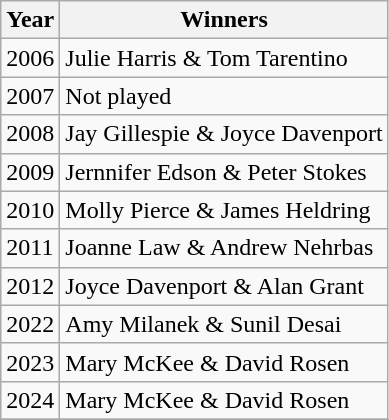<table class="wikitable">
<tr>
<th>Year</th>
<th>Winners</th>
</tr>
<tr>
<td>2006</td>
<td>Julie Harris & Tom Tarentino</td>
</tr>
<tr>
<td>2007</td>
<td>Not played</td>
</tr>
<tr>
<td>2008</td>
<td>Jay Gillespie & Joyce Davenport</td>
</tr>
<tr>
<td>2009</td>
<td>Jernnifer Edson & Peter Stokes</td>
</tr>
<tr>
<td>2010</td>
<td>Molly Pierce & James Heldring</td>
</tr>
<tr>
<td>2011</td>
<td>Joanne Law & Andrew Nehrbas</td>
</tr>
<tr>
<td>2012</td>
<td>Joyce Davenport & Alan Grant</td>
</tr>
<tr>
<td>2022</td>
<td>Amy Milanek & Sunil Desai</td>
</tr>
<tr>
<td>2023</td>
<td>Mary McKee & David Rosen</td>
</tr>
<tr>
<td>2024</td>
<td>Mary McKee & David Rosen</td>
</tr>
<tr>
</tr>
</table>
